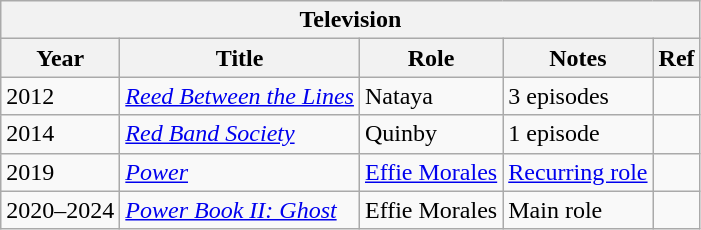<table class="wikitable">
<tr>
<th colspan="5">Television</th>
</tr>
<tr>
<th>Year</th>
<th>Title</th>
<th>Role</th>
<th class="unsortable">Notes</th>
<th class="unsortable">Ref</th>
</tr>
<tr>
<td>2012</td>
<td><em><a href='#'>Reed Between the Lines</a></em></td>
<td>Nataya</td>
<td>3 episodes</td>
<td></td>
</tr>
<tr>
<td>2014</td>
<td><em><a href='#'>Red Band Society</a></em></td>
<td>Quinby</td>
<td>1 episode</td>
<td></td>
</tr>
<tr>
<td>2019</td>
<td><em><a href='#'>Power</a></em></td>
<td><a href='#'>Effie Morales</a></td>
<td><a href='#'>Recurring role</a></td>
<td></td>
</tr>
<tr>
<td>2020–2024</td>
<td><em><a href='#'>Power Book II: Ghost</a></em></td>
<td>Effie Morales</td>
<td>Main role</td>
<td></td>
</tr>
</table>
